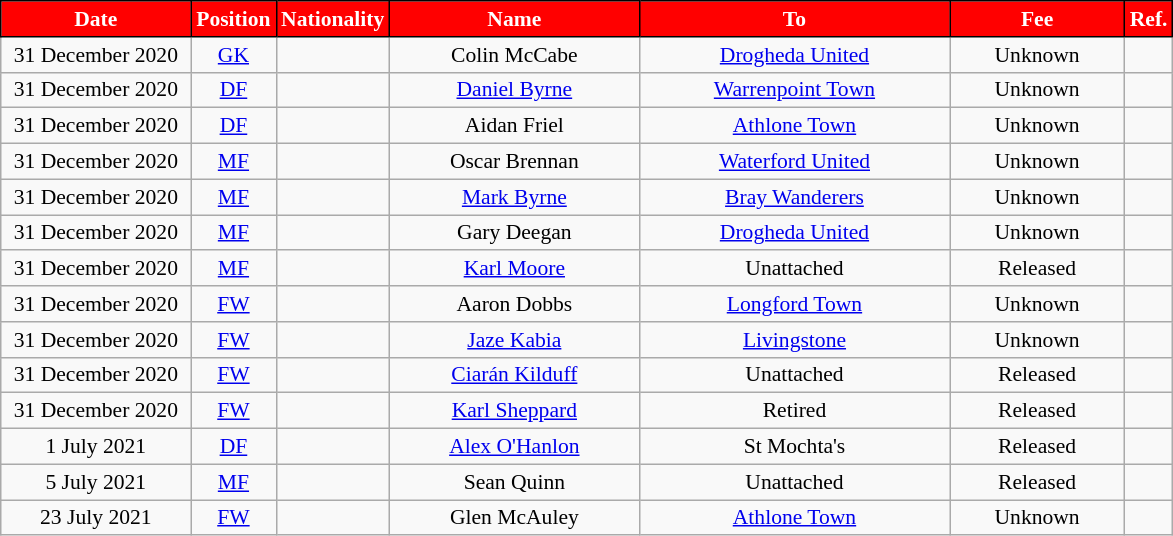<table class="wikitable"  style="text-align:center; font-size:90%; ">
<tr>
<th style="background:#FF0000;color:white;border:1px solid black; width:120px;">Date</th>
<th style="background:#FF0000;color:white;border:1px solid black; width:50px;">Position</th>
<th style="background:#FF0000;color:white;border:1px solid black; width:50px;">Nationality</th>
<th style="background:#FF0000;color:white;border:1px solid black; width:160px;">Name</th>
<th style="background:#FF0000;color:white;border:1px solid black; width:200px;">To</th>
<th style="background:#FF0000;color:white;border:1px solid black; width:110px;">Fee</th>
<th style="background:#FF0000;color:white;border:1px solid black; width:25px;">Ref.</th>
</tr>
<tr>
<td>31 December 2020</td>
<td><a href='#'>GK</a></td>
<td></td>
<td>Colin McCabe</td>
<td> <a href='#'>Drogheda United</a></td>
<td>Unknown</td>
<td></td>
</tr>
<tr>
<td>31 December 2020</td>
<td><a href='#'>DF</a></td>
<td></td>
<td><a href='#'>Daniel Byrne</a></td>
<td> <a href='#'>Warrenpoint Town</a></td>
<td>Unknown</td>
<td></td>
</tr>
<tr>
<td>31 December 2020</td>
<td><a href='#'>DF</a></td>
<td></td>
<td>Aidan Friel</td>
<td> <a href='#'>Athlone Town</a></td>
<td>Unknown</td>
<td></td>
</tr>
<tr>
<td>31 December 2020</td>
<td><a href='#'>MF</a></td>
<td></td>
<td>Oscar Brennan</td>
<td> <a href='#'>Waterford United</a></td>
<td>Unknown</td>
<td></td>
</tr>
<tr>
<td>31 December 2020</td>
<td><a href='#'>MF</a></td>
<td></td>
<td><a href='#'>Mark Byrne</a></td>
<td> <a href='#'>Bray Wanderers</a></td>
<td>Unknown</td>
<td></td>
</tr>
<tr>
<td>31 December 2020</td>
<td><a href='#'>MF</a></td>
<td></td>
<td>Gary Deegan</td>
<td> <a href='#'>Drogheda United</a></td>
<td>Unknown</td>
<td></td>
</tr>
<tr>
<td>31 December 2020</td>
<td><a href='#'>MF</a></td>
<td></td>
<td><a href='#'>Karl Moore</a></td>
<td>Unattached</td>
<td>Released</td>
<td></td>
</tr>
<tr>
<td>31 December 2020</td>
<td><a href='#'>FW</a></td>
<td></td>
<td>Aaron Dobbs</td>
<td> <a href='#'>Longford Town</a></td>
<td>Unknown</td>
<td></td>
</tr>
<tr>
<td>31 December 2020</td>
<td><a href='#'>FW</a></td>
<td></td>
<td><a href='#'>Jaze Kabia</a></td>
<td> <a href='#'>Livingstone</a></td>
<td>Unknown</td>
<td></td>
</tr>
<tr>
<td>31 December 2020</td>
<td><a href='#'>FW</a></td>
<td></td>
<td><a href='#'>Ciarán Kilduff</a></td>
<td>Unattached</td>
<td>Released</td>
<td></td>
</tr>
<tr>
<td>31 December 2020</td>
<td><a href='#'>FW</a></td>
<td></td>
<td><a href='#'>Karl Sheppard</a></td>
<td>Retired</td>
<td>Released</td>
<td></td>
</tr>
<tr>
<td>1 July 2021</td>
<td><a href='#'>DF</a></td>
<td></td>
<td><a href='#'>Alex O'Hanlon</a></td>
<td>St Mochta's</td>
<td>Released</td>
<td></td>
</tr>
<tr>
<td>5 July 2021</td>
<td><a href='#'>MF</a></td>
<td></td>
<td>Sean Quinn</td>
<td>Unattached</td>
<td>Released</td>
<td></td>
</tr>
<tr>
<td>23 July 2021</td>
<td><a href='#'>FW</a></td>
<td></td>
<td>Glen McAuley</td>
<td> <a href='#'>Athlone Town</a></td>
<td>Unknown</td>
<td></td>
</tr>
</table>
